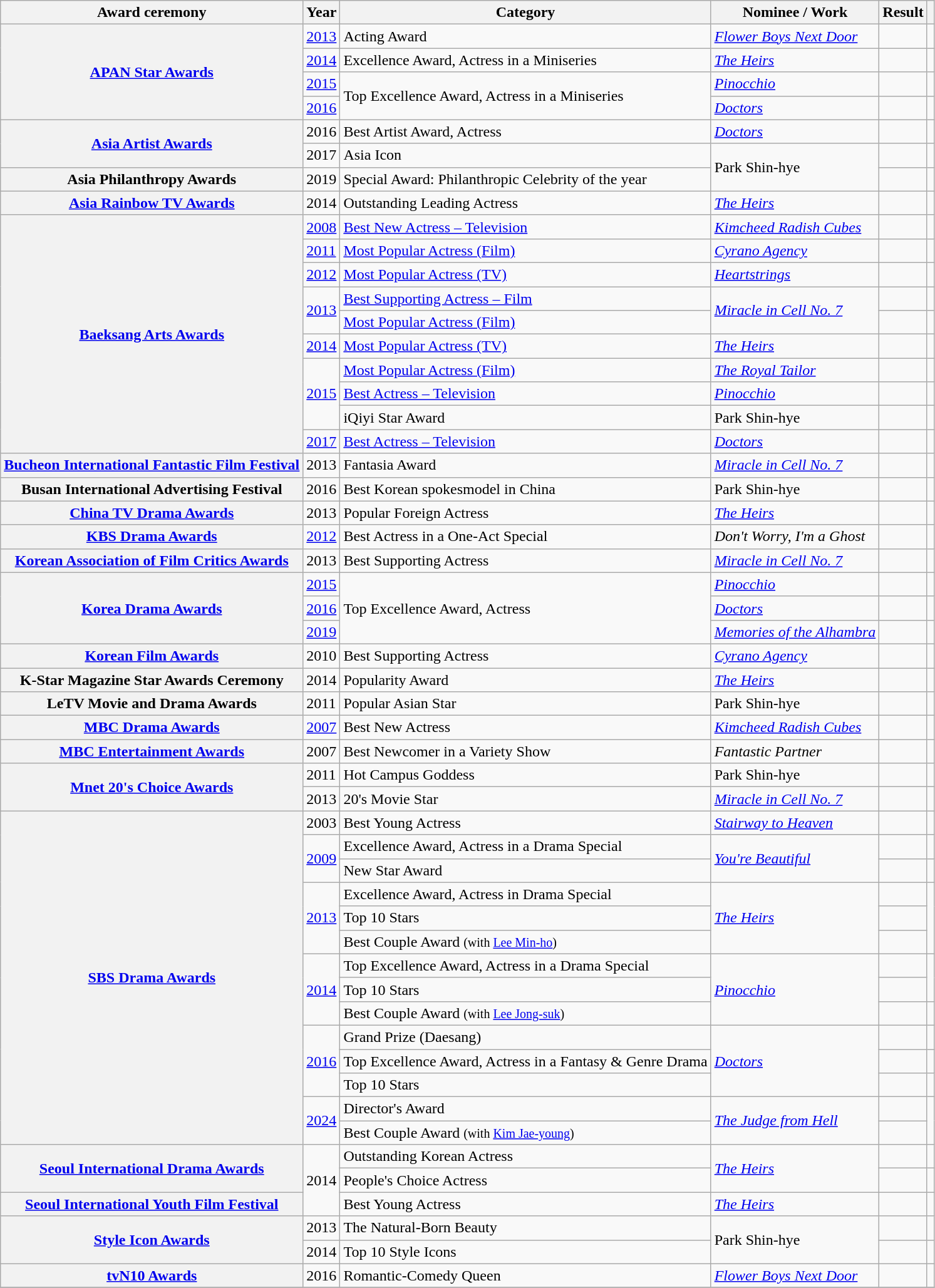<table class="wikitable plainrowheaders sortable">
<tr>
<th scope="col">Award ceremony</th>
<th scope="col">Year</th>
<th scope="col">Category</th>
<th scope="col">Nominee / Work</th>
<th scope="col">Result</th>
<th scope="col" class="unsortable"></th>
</tr>
<tr>
<th scope="row"  rowspan="4"><a href='#'>APAN Star Awards</a></th>
<td><a href='#'>2013</a></td>
<td>Acting Award</td>
<td><em><a href='#'>Flower Boys Next Door</a></em></td>
<td></td>
<td></td>
</tr>
<tr>
<td><a href='#'>2014</a></td>
<td>Excellence Award, Actress in a Miniseries</td>
<td><em><a href='#'>The Heirs</a></em></td>
<td></td>
<td></td>
</tr>
<tr>
<td><a href='#'>2015</a></td>
<td rowspan=2>Top Excellence Award, Actress in a Miniseries</td>
<td><em><a href='#'>Pinocchio</a></em></td>
<td></td>
<td></td>
</tr>
<tr>
<td><a href='#'>2016</a></td>
<td><em><a href='#'>Doctors</a></em></td>
<td></td>
<td></td>
</tr>
<tr>
<th scope="row"  rowspan="2"><a href='#'>Asia Artist Awards</a></th>
<td>2016</td>
<td>Best Artist Award, Actress</td>
<td><em><a href='#'>Doctors</a></em></td>
<td></td>
<td></td>
</tr>
<tr>
<td>2017</td>
<td>Asia Icon</td>
<td rowspan="2">Park Shin-hye</td>
<td></td>
<td></td>
</tr>
<tr>
<th scope="row">Asia Philanthropy Awards</th>
<td>2019</td>
<td>Special Award: Philanthropic Celebrity of the year</td>
<td></td>
<td></td>
</tr>
<tr>
<th scope="row"><a href='#'>Asia Rainbow TV Awards</a></th>
<td>2014</td>
<td>Outstanding Leading Actress</td>
<td><em><a href='#'>The Heirs</a></em></td>
<td></td>
<td></td>
</tr>
<tr>
<th scope="row"  rowspan="10"><a href='#'>Baeksang Arts Awards</a></th>
<td><a href='#'>2008</a></td>
<td><a href='#'>Best New Actress – Television</a></td>
<td><em><a href='#'>Kimcheed Radish Cubes</a></em></td>
<td></td>
<td></td>
</tr>
<tr>
<td><a href='#'>2011</a></td>
<td><a href='#'>Most Popular Actress (Film)</a></td>
<td><em><a href='#'>Cyrano Agency</a></em></td>
<td></td>
<td></td>
</tr>
<tr>
<td><a href='#'>2012</a></td>
<td><a href='#'>Most Popular Actress (TV)</a></td>
<td><em><a href='#'>Heartstrings</a></em></td>
<td></td>
<td></td>
</tr>
<tr>
<td rowspan=2><a href='#'>2013</a></td>
<td><a href='#'>Best Supporting Actress – Film</a></td>
<td rowspan=2><em><a href='#'>Miracle in Cell No. 7</a></em></td>
<td></td>
<td></td>
</tr>
<tr>
<td><a href='#'>Most Popular Actress (Film)</a></td>
<td></td>
<td></td>
</tr>
<tr>
<td><a href='#'>2014</a></td>
<td><a href='#'>Most Popular Actress (TV)</a></td>
<td><em><a href='#'>The Heirs</a></em></td>
<td></td>
<td></td>
</tr>
<tr>
<td rowspan=3><a href='#'>2015</a></td>
<td><a href='#'>Most Popular Actress (Film)</a></td>
<td><em><a href='#'>The Royal Tailor</a></em></td>
<td></td>
<td></td>
</tr>
<tr>
<td><a href='#'>Best Actress – Television</a></td>
<td><em><a href='#'>Pinocchio</a></em></td>
<td></td>
<td></td>
</tr>
<tr>
<td>iQiyi Star Award</td>
<td>Park Shin-hye</td>
<td></td>
<td></td>
</tr>
<tr>
<td><a href='#'>2017</a></td>
<td><a href='#'>Best Actress – Television</a></td>
<td><em><a href='#'>Doctors</a></em></td>
<td></td>
<td></td>
</tr>
<tr>
<th scope="row"><a href='#'>Bucheon International Fantastic Film Festival</a></th>
<td>2013</td>
<td>Fantasia Award</td>
<td><em><a href='#'>Miracle in Cell No. 7</a></em></td>
<td></td>
<td></td>
</tr>
<tr>
<th scope="row">Busan International Advertising Festival</th>
<td>2016</td>
<td>Best Korean spokesmodel in China</td>
<td>Park Shin-hye</td>
<td></td>
<td></td>
</tr>
<tr>
<th scope="row"><a href='#'>China TV Drama Awards</a></th>
<td>2013</td>
<td>Popular Foreign Actress</td>
<td><em><a href='#'>The Heirs</a></em></td>
<td></td>
<td></td>
</tr>
<tr>
<th scope="row"><a href='#'>KBS Drama Awards</a></th>
<td><a href='#'>2012</a></td>
<td>Best Actress in a One-Act Special</td>
<td><em>Don't Worry, I'm a Ghost</em></td>
<td></td>
<td></td>
</tr>
<tr>
<th scope="row"><a href='#'>Korean Association of Film Critics Awards</a></th>
<td>2013</td>
<td>Best Supporting Actress</td>
<td><em><a href='#'>Miracle in Cell No. 7</a></em></td>
<td></td>
<td></td>
</tr>
<tr>
<th scope="row"  rowspan="3"><a href='#'>Korea Drama Awards</a></th>
<td><a href='#'>2015</a></td>
<td rowspan=3>Top Excellence Award, Actress</td>
<td><em><a href='#'>Pinocchio</a></em></td>
<td></td>
<td></td>
</tr>
<tr>
<td><a href='#'>2016</a></td>
<td><em><a href='#'>Doctors</a></em></td>
<td></td>
<td></td>
</tr>
<tr>
<td><a href='#'>2019</a></td>
<td><em><a href='#'>Memories of the Alhambra</a></em></td>
<td></td>
<td></td>
</tr>
<tr>
<th scope="row"><a href='#'>Korean Film Awards</a></th>
<td>2010</td>
<td>Best Supporting Actress</td>
<td><em><a href='#'>Cyrano Agency</a></em></td>
<td></td>
<td></td>
</tr>
<tr>
<th scope="row">K-Star Magazine Star Awards Ceremony</th>
<td>2014</td>
<td>Popularity Award</td>
<td><em><a href='#'>The Heirs</a></em></td>
<td></td>
<td></td>
</tr>
<tr>
<th scope="row">LeTV Movie and Drama Awards</th>
<td>2011</td>
<td>Popular Asian Star</td>
<td>Park Shin-hye</td>
<td></td>
<td></td>
</tr>
<tr>
<th scope="row"><a href='#'>MBC Drama Awards</a></th>
<td><a href='#'>2007</a></td>
<td>Best New Actress</td>
<td rowspan=1><em><a href='#'>Kimcheed Radish Cubes</a></em></td>
<td></td>
<td></td>
</tr>
<tr>
<th scope="row"><a href='#'>MBC Entertainment Awards</a></th>
<td>2007</td>
<td>Best Newcomer in a Variety Show</td>
<td><em>Fantastic Partner</em></td>
<td></td>
<td></td>
</tr>
<tr>
<th scope="row"  rowspan="2"><a href='#'>Mnet 20's Choice Awards</a></th>
<td>2011</td>
<td>Hot Campus Goddess</td>
<td>Park Shin-hye</td>
<td></td>
<td></td>
</tr>
<tr>
<td>2013</td>
<td>20's Movie Star</td>
<td><em><a href='#'>Miracle in Cell No. 7</a></em></td>
<td></td>
<td></td>
</tr>
<tr>
<th scope="row"  rowspan="14"><a href='#'>SBS Drama Awards</a></th>
<td>2003</td>
<td>Best Young Actress</td>
<td><em><a href='#'>Stairway to Heaven</a></em></td>
<td></td>
<td></td>
</tr>
<tr>
<td rowspan=2><a href='#'>2009</a></td>
<td>Excellence Award, Actress in a Drama Special</td>
<td rowspan=2><em><a href='#'>You're Beautiful</a></em></td>
<td></td>
<td></td>
</tr>
<tr>
<td>New Star Award</td>
<td></td>
<td></td>
</tr>
<tr>
<td rowspan=3><a href='#'>2013</a></td>
<td>Excellence Award, Actress in Drama Special</td>
<td rowspan=3><em><a href='#'>The Heirs</a></em></td>
<td></td>
<td rowspan=3></td>
</tr>
<tr>
<td>Top 10 Stars</td>
<td></td>
</tr>
<tr>
<td>Best Couple Award <small>(with <a href='#'>Lee Min-ho</a>)</small></td>
<td></td>
</tr>
<tr>
<td rowspan=3><a href='#'>2014</a></td>
<td>Top Excellence Award, Actress in a Drama Special</td>
<td rowspan=3><em><a href='#'>Pinocchio</a></em></td>
<td></td>
<td rowspan=2></td>
</tr>
<tr>
<td>Top 10 Stars</td>
<td></td>
</tr>
<tr>
<td>Best Couple Award <small>(with <a href='#'>Lee Jong-suk</a>)</small></td>
<td></td>
<td></td>
</tr>
<tr>
<td rowspan="3"><a href='#'>2016</a></td>
<td>Grand Prize (Daesang)</td>
<td rowspan=3><em><a href='#'>Doctors</a></em></td>
<td></td>
<td></td>
</tr>
<tr>
<td>Top Excellence Award, Actress in a Fantasy & Genre Drama</td>
<td></td>
<td></td>
</tr>
<tr>
<td>Top 10 Stars</td>
<td></td>
<td></td>
</tr>
<tr>
<td rowspan="2"><a href='#'>2024</a></td>
<td>Director's Award</td>
<td rowspan=2><em><a href='#'>The Judge from Hell</a></em></td>
<td></td>
<td rowspan=2></td>
</tr>
<tr>
<td>Best Couple Award <small>(with <a href='#'>Kim Jae-young</a>)</small></td>
<td></td>
</tr>
<tr>
<th scope="row"  rowspan=2><a href='#'>Seoul International Drama Awards</a></th>
<td rowspan=3>2014</td>
<td>Outstanding Korean Actress</td>
<td rowspan=2><em><a href='#'>The Heirs</a></em></td>
<td></td>
<td></td>
</tr>
<tr>
<td>People's Choice Actress</td>
<td></td>
<td></td>
</tr>
<tr>
<th scope="row"><a href='#'>Seoul International Youth Film Festival</a></th>
<td>Best Young Actress</td>
<td><em><a href='#'>The Heirs</a></em></td>
<td></td>
<td></td>
</tr>
<tr>
<th scope="row"  rowspan="2"><a href='#'>Style Icon Awards</a></th>
<td>2013</td>
<td>The Natural-Born Beauty</td>
<td rowspan="2">Park Shin-hye</td>
<td></td>
<td></td>
</tr>
<tr>
<td>2014</td>
<td>Top 10 Style Icons</td>
<td></td>
<td></td>
</tr>
<tr>
<th scope="row"><a href='#'>tvN10 Awards</a></th>
<td>2016</td>
<td>Romantic-Comedy Queen</td>
<td><em><a href='#'>Flower Boys Next Door</a></em></td>
<td></td>
<td></td>
</tr>
<tr>
</tr>
</table>
